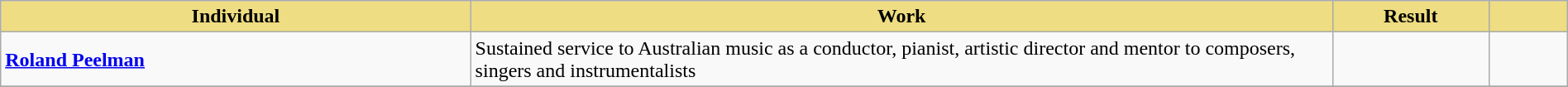<table class="wikitable" width="100%">
<tr>
<th style="width:30%;background:#EEDD82;">Individual</th>
<th style="width:55%;background:#EEDD82;">Work</th>
<th style="width:10%;background:#EEDD82;">Result</th>
<th style="width:5%;background:#EEDD82;"></th>
</tr>
<tr>
<td><strong><a href='#'>Roland Peelman</a></strong></td>
<td>Sustained service to Australian music as a conductor, pianist, artistic director and mentor to composers, singers and instrumentalists</td>
<td></td>
<td></td>
</tr>
<tr>
</tr>
</table>
